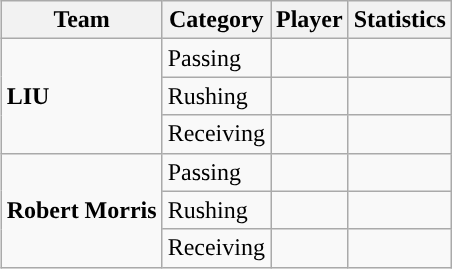<table class="wikitable" style="float: right;">
<tr>
<th>Team</th>
<th>Category</th>
<th>Player</th>
<th>Statistics</th>
</tr>
<tr>
<td rowspan=3><strong>LIU</strong></td>
<td>Passing</td>
<td></td>
<td></td>
</tr>
<tr>
<td>Rushing</td>
<td></td>
<td></td>
</tr>
<tr>
<td>Receiving</td>
<td></td>
<td></td>
</tr>
<tr>
<td rowspan=3><strong>Robert Morris</strong></td>
<td>Passing</td>
<td></td>
<td></td>
</tr>
<tr>
<td>Rushing</td>
<td></td>
<td></td>
</tr>
<tr>
<td>Receiving</td>
<td></td>
<td></td>
</tr>
</table>
